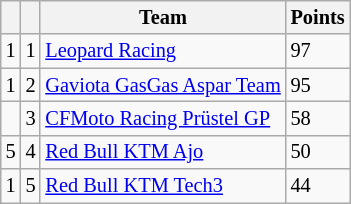<table class="wikitable" style="font-size: 85%;">
<tr>
<th></th>
<th></th>
<th>Team</th>
<th>Points</th>
</tr>
<tr>
<td> 1</td>
<td align=center>1</td>
<td> <a href='#'>Leopard Racing</a></td>
<td align=left>97</td>
</tr>
<tr>
<td> 1</td>
<td align=center>2</td>
<td> <a href='#'>Gaviota GasGas Aspar Team</a></td>
<td align=left>95</td>
</tr>
<tr>
<td></td>
<td align=center>3</td>
<td> <a href='#'>CFMoto Racing Prüstel GP</a></td>
<td align=left>58</td>
</tr>
<tr>
<td> 5</td>
<td align=center>4</td>
<td> <a href='#'>Red Bull KTM Ajo</a></td>
<td align=left>50</td>
</tr>
<tr>
<td> 1</td>
<td align=center>5</td>
<td> <a href='#'>Red Bull KTM Tech3</a></td>
<td align=left>44</td>
</tr>
</table>
